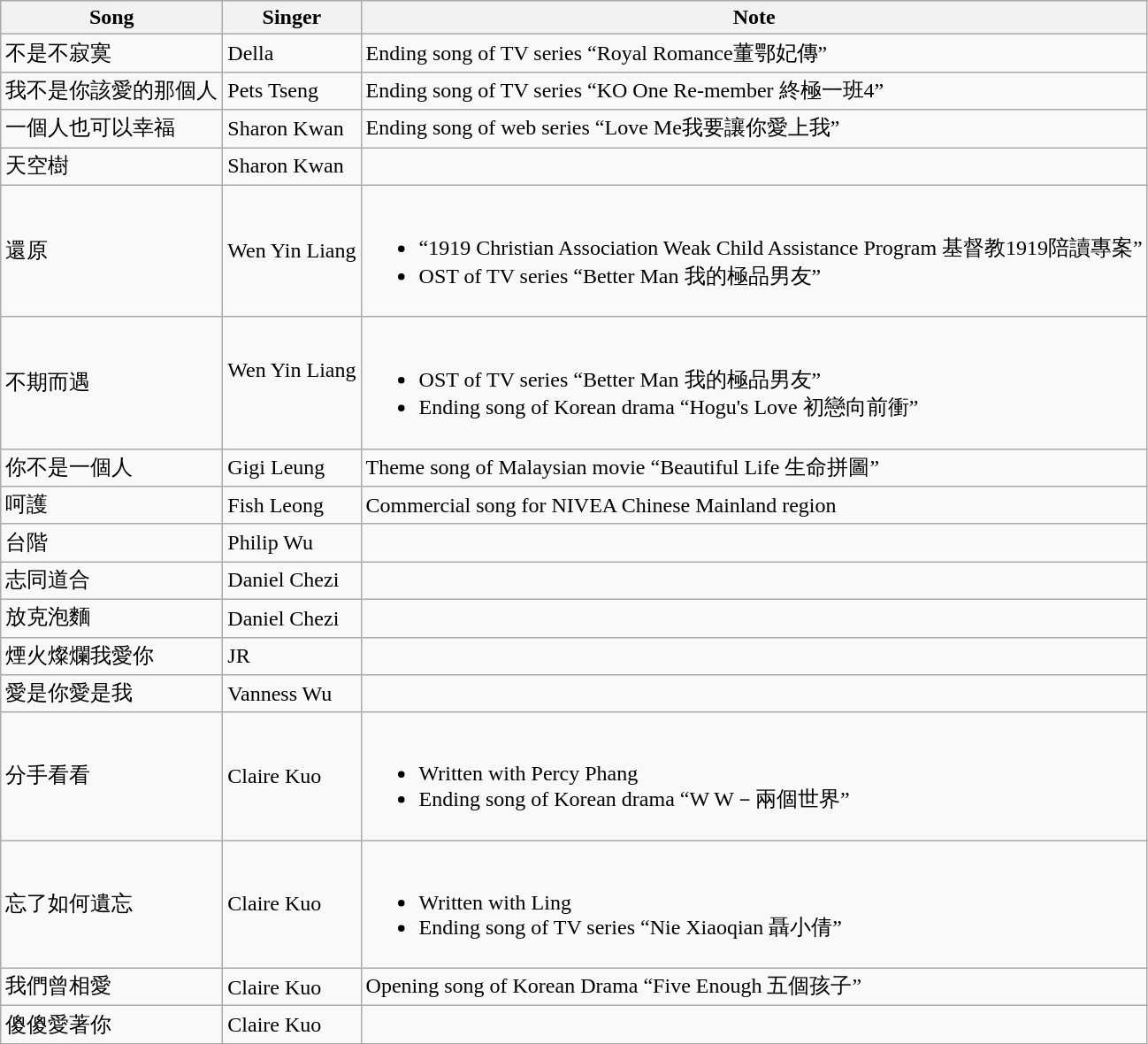<table class="wikitable">
<tr>
<th>Song</th>
<th>Singer</th>
<th>Note</th>
</tr>
<tr>
<td>不是不寂寞</td>
<td>Della</td>
<td>Ending song of TV series “Royal Romance董鄂妃傳”</td>
</tr>
<tr>
<td>我不是你該愛的那個人</td>
<td>Pets Tseng</td>
<td>Ending song of TV series “KO One Re-member 終極一班4”</td>
</tr>
<tr>
<td>一個人也可以幸福</td>
<td>Sharon Kwan</td>
<td>Ending song of web series “Love Me我要讓你愛上我”</td>
</tr>
<tr>
<td>天空樹</td>
<td>Sharon Kwan</td>
<td></td>
</tr>
<tr>
<td>還原</td>
<td>Wen Yin Liang</td>
<td><br><ul><li>“1919 Christian Association Weak Child Assistance Program 基督教1919陪讀專案”</li><li>OST of TV series “Better Man 我的極品男友”</li></ul></td>
</tr>
<tr>
<td>不期而遇</td>
<td>Wen Yin Liang<br><br></td>
<td><br><ul><li>OST of TV series “Better Man 我的極品男友”</li><li>Ending song of Korean drama “Hogu's Love 初戀向前衝”</li></ul></td>
</tr>
<tr>
<td>你不是一個人</td>
<td>Gigi Leung</td>
<td>Theme song of Malaysian movie “Beautiful Life 生命拼圖”</td>
</tr>
<tr>
<td>呵護</td>
<td>Fish Leong</td>
<td>Commercial song for NIVEA Chinese Mainland region</td>
</tr>
<tr>
<td>台階</td>
<td>Philip Wu</td>
<td></td>
</tr>
<tr>
<td>志同道合</td>
<td>Daniel Chezi</td>
<td></td>
</tr>
<tr>
<td>放克泡麵</td>
<td>Daniel Chezi</td>
<td></td>
</tr>
<tr>
<td>煙火燦爛我愛你</td>
<td>JR</td>
<td></td>
</tr>
<tr>
<td>愛是你愛是我</td>
<td>Vanness Wu</td>
<td></td>
</tr>
<tr>
<td>分手看看</td>
<td>Claire Kuo</td>
<td><br><ul><li>Written with Percy Phang</li><li>Ending song of Korean drama “W W－兩個世界”</li></ul></td>
</tr>
<tr>
<td>忘了如何遺忘</td>
<td>Claire Kuo</td>
<td><br><ul><li>Written with Ling</li><li>Ending song of TV series “Nie Xiaoqian 聶小倩”</li></ul></td>
</tr>
<tr>
<td>我們曾相愛</td>
<td>Claire Kuo</td>
<td>Opening song of Korean Drama “Five Enough 五個孩子”</td>
</tr>
<tr>
<td>傻傻愛著你</td>
<td>Claire Kuo</td>
<td></td>
</tr>
</table>
